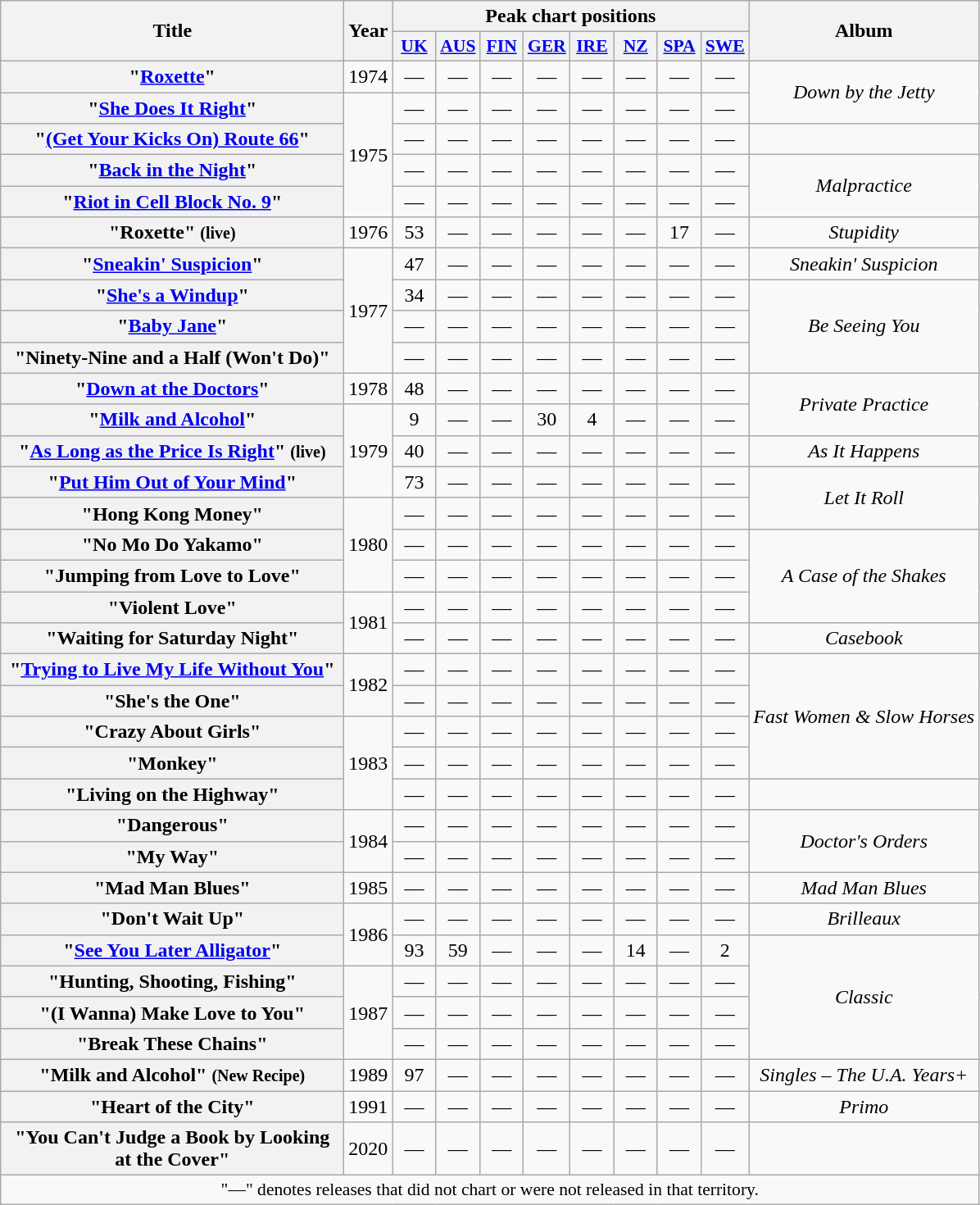<table class="wikitable plainrowheaders" style="text-align:center;">
<tr>
<th rowspan="2" scope="col" style="width:17em;">Title</th>
<th rowspan="2" scope="col" style="width:2em;">Year</th>
<th colspan="8">Peak chart positions</th>
<th rowspan="2">Album</th>
</tr>
<tr>
<th scope="col" style="width:2em;font-size:90%;"><a href='#'>UK</a><br></th>
<th scope="col" style="width:2em;font-size:90%;"><a href='#'>AUS</a><br></th>
<th scope="col" style="width:2em;font-size:90%;"><a href='#'>FIN</a><br></th>
<th scope="col" style="width:2em;font-size:90%;"><a href='#'>GER</a><br></th>
<th scope="col" style="width:2em;font-size:90%;"><a href='#'>IRE</a><br></th>
<th scope="col" style="width:2em;font-size:90%;"><a href='#'>NZ</a><br></th>
<th scope="col" style="width:2em;font-size:90%;"><a href='#'>SPA</a><br></th>
<th scope="col" style="width:2em;font-size:90%;"><a href='#'>SWE</a><br></th>
</tr>
<tr>
<th scope="row">"<a href='#'>Roxette</a>"</th>
<td>1974</td>
<td>—</td>
<td>—</td>
<td>—</td>
<td>—</td>
<td>—</td>
<td>—</td>
<td>—</td>
<td>—</td>
<td rowspan="2"><em>Down by the Jetty</em></td>
</tr>
<tr>
<th scope="row">"<a href='#'>She Does It Right</a>"</th>
<td rowspan="4">1975</td>
<td>—</td>
<td>—</td>
<td>—</td>
<td>—</td>
<td>—</td>
<td>—</td>
<td>—</td>
<td>—</td>
</tr>
<tr>
<th scope="row">"<a href='#'>(Get Your Kicks On) Route 66</a>" </th>
<td>—</td>
<td>—</td>
<td>—</td>
<td>—</td>
<td>—</td>
<td>—</td>
<td>—</td>
<td>—</td>
<td></td>
</tr>
<tr>
<th scope="row">"<a href='#'>Back in the Night</a>"</th>
<td>—</td>
<td>—</td>
<td>—</td>
<td>—</td>
<td>—</td>
<td>—</td>
<td>—</td>
<td>—</td>
<td rowspan="2"><em>Malpractice</em></td>
</tr>
<tr>
<th scope="row">"<a href='#'>Riot in Cell Block No. 9</a>" </th>
<td>—</td>
<td>—</td>
<td>—</td>
<td>—</td>
<td>—</td>
<td>—</td>
<td>—</td>
<td>—</td>
</tr>
<tr>
<th scope="row">"Roxette" <small>(live)</small></th>
<td>1976</td>
<td>53</td>
<td>—</td>
<td>—</td>
<td>—</td>
<td>—</td>
<td>—</td>
<td>17</td>
<td>—</td>
<td><em>Stupidity</em></td>
</tr>
<tr>
<th scope="row">"<a href='#'>Sneakin' Suspicion</a>"</th>
<td rowspan="4">1977</td>
<td>47</td>
<td>—</td>
<td>—</td>
<td>—</td>
<td>—</td>
<td>—</td>
<td>—</td>
<td>—</td>
<td><em>Sneakin' Suspicion</em></td>
</tr>
<tr>
<th scope="row">"<a href='#'>She's a Windup</a>"</th>
<td>34</td>
<td>—</td>
<td>—</td>
<td>—</td>
<td>—</td>
<td>—</td>
<td>—</td>
<td>—</td>
<td rowspan="3"><em>Be Seeing You</em></td>
</tr>
<tr>
<th scope="row">"<a href='#'>Baby Jane</a>"</th>
<td>—</td>
<td>—</td>
<td>—</td>
<td>—</td>
<td>—</td>
<td>—</td>
<td>—</td>
<td>—</td>
</tr>
<tr>
<th scope="row">"Ninety-Nine and a Half (Won't Do)" </th>
<td>—</td>
<td>—</td>
<td>—</td>
<td>—</td>
<td>—</td>
<td>—</td>
<td>—</td>
<td>—</td>
</tr>
<tr>
<th scope="row">"<a href='#'>Down at the Doctors</a>"</th>
<td>1978</td>
<td>48</td>
<td>—</td>
<td>—</td>
<td>—</td>
<td>—</td>
<td>—</td>
<td>—</td>
<td>—</td>
<td rowspan="2"><em>Private Practice</em></td>
</tr>
<tr>
<th scope="row">"<a href='#'>Milk and Alcohol</a>"</th>
<td rowspan="3">1979</td>
<td>9</td>
<td>—</td>
<td>—</td>
<td>30</td>
<td>4</td>
<td>—</td>
<td>—</td>
<td>—</td>
</tr>
<tr>
<th scope="row">"<a href='#'>As Long as the Price Is Right</a>" <small>(live)</small></th>
<td>40</td>
<td>—</td>
<td>—</td>
<td>—</td>
<td>—</td>
<td>—</td>
<td>—</td>
<td>—</td>
<td><em>As It Happens</em></td>
</tr>
<tr>
<th scope="row">"<a href='#'>Put Him Out of Your Mind</a>"</th>
<td>73</td>
<td>—</td>
<td>—</td>
<td>—</td>
<td>—</td>
<td>—</td>
<td>—</td>
<td>—</td>
<td rowspan="2"><em>Let It Roll</em></td>
</tr>
<tr>
<th scope="row">"Hong Kong Money"</th>
<td rowspan="3">1980</td>
<td>—</td>
<td>—</td>
<td>—</td>
<td>—</td>
<td>—</td>
<td>—</td>
<td>—</td>
<td>—</td>
</tr>
<tr>
<th scope="row">"No Mo Do Yakamo"</th>
<td>—</td>
<td>—</td>
<td>—</td>
<td>—</td>
<td>—</td>
<td>—</td>
<td>—</td>
<td>—</td>
<td rowspan="3"><em>A Case of the Shakes</em></td>
</tr>
<tr>
<th scope="row">"Jumping from Love to Love"</th>
<td>—</td>
<td>—</td>
<td>—</td>
<td>—</td>
<td>—</td>
<td>—</td>
<td>—</td>
<td>—</td>
</tr>
<tr>
<th scope="row">"Violent Love"</th>
<td rowspan="2">1981</td>
<td>—</td>
<td>—</td>
<td>—</td>
<td>—</td>
<td>—</td>
<td>—</td>
<td>—</td>
<td>—</td>
</tr>
<tr>
<th scope="row">"Waiting for Saturday Night"</th>
<td>—</td>
<td>—</td>
<td>—</td>
<td>—</td>
<td>—</td>
<td>—</td>
<td>—</td>
<td>—</td>
<td><em>Casebook</em></td>
</tr>
<tr>
<th scope="row">"<a href='#'>Trying to Live My Life Without You</a>"</th>
<td rowspan="2">1982</td>
<td>—</td>
<td>—</td>
<td>—</td>
<td>—</td>
<td>—</td>
<td>—</td>
<td>—</td>
<td>—</td>
<td rowspan="4"><em>Fast Women & Slow Horses</em></td>
</tr>
<tr>
<th scope="row">"She's the One" </th>
<td>—</td>
<td>—</td>
<td>—</td>
<td>—</td>
<td>—</td>
<td>—</td>
<td>—</td>
<td>—</td>
</tr>
<tr>
<th scope="row">"Crazy About Girls"</th>
<td rowspan="3">1983</td>
<td>—</td>
<td>—</td>
<td>—</td>
<td>—</td>
<td>—</td>
<td>—</td>
<td>—</td>
<td>—</td>
</tr>
<tr>
<th scope="row">"Monkey" </th>
<td>—</td>
<td>—</td>
<td>—</td>
<td>—</td>
<td>—</td>
<td>—</td>
<td>—</td>
<td>—</td>
</tr>
<tr>
<th scope="row">"Living on the Highway" </th>
<td>—</td>
<td>—</td>
<td>—</td>
<td>—</td>
<td>—</td>
<td>—</td>
<td>—</td>
<td>—</td>
<td></td>
</tr>
<tr>
<th scope="row">"Dangerous"</th>
<td rowspan="2">1984</td>
<td>—</td>
<td>—</td>
<td>—</td>
<td>—</td>
<td>—</td>
<td>—</td>
<td>—</td>
<td>—</td>
<td rowspan="2"><em>Doctor's Orders</em></td>
</tr>
<tr>
<th scope="row">"My Way"</th>
<td>—</td>
<td>—</td>
<td>—</td>
<td>—</td>
<td>—</td>
<td>—</td>
<td>—</td>
<td>—</td>
</tr>
<tr>
<th scope="row">"Mad Man Blues" </th>
<td>1985</td>
<td>—</td>
<td>—</td>
<td>—</td>
<td>—</td>
<td>—</td>
<td>—</td>
<td>—</td>
<td>—</td>
<td><em>Mad Man Blues</em></td>
</tr>
<tr>
<th scope="row">"Don't Wait Up"</th>
<td rowspan="2">1986</td>
<td>—</td>
<td>—</td>
<td>—</td>
<td>—</td>
<td>—</td>
<td>—</td>
<td>—</td>
<td>—</td>
<td><em>Brilleaux</em></td>
</tr>
<tr>
<th scope="row">"<a href='#'>See You Later Alligator</a>"</th>
<td>93</td>
<td>59</td>
<td>—</td>
<td>—</td>
<td>—</td>
<td>14</td>
<td>—</td>
<td>2</td>
<td rowspan="4"><em>Classic</em></td>
</tr>
<tr>
<th scope="row">"Hunting, Shooting, Fishing"</th>
<td rowspan="3">1987</td>
<td>—</td>
<td>—</td>
<td>—</td>
<td>—</td>
<td>—</td>
<td>—</td>
<td>—</td>
<td>—</td>
</tr>
<tr>
<th scope="row">"(I Wanna) Make Love to You" </th>
<td>—</td>
<td>—</td>
<td>—</td>
<td>—</td>
<td>—</td>
<td>—</td>
<td>—</td>
<td>—</td>
</tr>
<tr>
<th scope="row">"Break These Chains" </th>
<td>—</td>
<td>—</td>
<td>—</td>
<td>—</td>
<td>—</td>
<td>—</td>
<td>—</td>
<td>—</td>
</tr>
<tr>
<th scope="row">"Milk and Alcohol" <small>(New Recipe)</small></th>
<td>1989</td>
<td>97</td>
<td>—</td>
<td>—</td>
<td>—</td>
<td>—</td>
<td>—</td>
<td>—</td>
<td>—</td>
<td><em>Singles – The U.A. Years+</em></td>
</tr>
<tr>
<th scope="row">"Heart of the City" </th>
<td>1991</td>
<td>—</td>
<td>—</td>
<td>—</td>
<td>—</td>
<td>—</td>
<td>—</td>
<td>—</td>
<td>—</td>
<td><em>Primo</em></td>
</tr>
<tr>
<th scope="row">"You Can't Judge a Book by Looking at the Cover"</th>
<td>2020</td>
<td>—</td>
<td>—</td>
<td>—</td>
<td>—</td>
<td>—</td>
<td>—</td>
<td>—</td>
<td>—</td>
<td></td>
</tr>
<tr>
<td colspan="11" style="font-size:90%">"—" denotes releases that did not chart or were not released in that territory.</td>
</tr>
</table>
